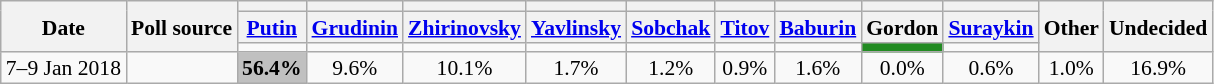<table class="wikitable" style="text-align:center; font-size:90%; line-height:14px">
<tr>
<th rowspan=3>Date</th>
<th rowspan=3>Poll source</th>
<th></th>
<th></th>
<th></th>
<th></th>
<th></th>
<th></th>
<th></th>
<th></th>
<th></th>
<th rowspan=3>Other</th>
<th rowspan=3>Undecided</th>
</tr>
<tr>
<th><a href='#'>Putin</a></th>
<th><a href='#'>Grudinin</a></th>
<th><a href='#'>Zhirinovsky</a></th>
<th><a href='#'>Yavlinsky</a></th>
<th><a href='#'>Sobchak</a></th>
<th><a href='#'>Titov</a></th>
<th><a href='#'>Baburin</a></th>
<th>Gordon</th>
<th><a href='#'>Suraykin</a></th>
</tr>
<tr>
<td bgcolor=></td>
<td bgcolor=></td>
<td bgcolor=></td>
<td bgcolor=></td>
<td bgcolor=></td>
<td bgcolor=></td>
<td bgcolor=></td>
<td bgcolor=#228B22></td>
<td bgcolor=></td>
</tr>
<tr>
<td>7–9 Jan 2018</td>
<td></td>
<td style="background:#C0C0C0"><strong>56.4%</strong></td>
<td>9.6%</td>
<td>10.1%</td>
<td>1.7%</td>
<td>1.2%</td>
<td>0.9%</td>
<td>1.6%</td>
<td>0.0%</td>
<td>0.6%</td>
<td>1.0%</td>
<td>16.9%</td>
</tr>
</table>
